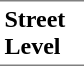<table border=0 cellspacing=0 cellpadding=3>
<tr>
<td style="border-bottom:solid 1px gray;border-top:solid 1px gray;" width=50 valign=top><strong>Street Level</strong></td>
</tr>
</table>
